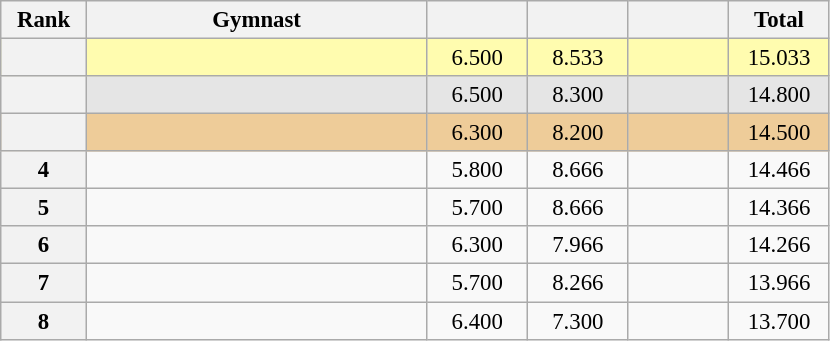<table class="wikitable sortable" style="text-align:center; font-size:95%">
<tr>
<th scope="col" style="width:50px;">Rank</th>
<th scope="col" style="width:220px;">Gymnast</th>
<th scope="col" style="width:60px;"></th>
<th scope="col" style="width:60px;"></th>
<th scope="col" style="width:60px;"></th>
<th scope="col" style="width:60px;">Total</th>
</tr>
<tr style="background:#fffcaf;">
<th scope=row style="text-align:center"></th>
<td style="text-align:left;"></td>
<td>6.500</td>
<td>8.533</td>
<td></td>
<td>15.033</td>
</tr>
<tr style="background:#e5e5e5;">
<th scope=row style="text-align:center"></th>
<td style="text-align:left;"></td>
<td>6.500</td>
<td>8.300</td>
<td></td>
<td>14.800</td>
</tr>
<tr style="background:#ec9;">
<th scope=row style="text-align:center"></th>
<td style="text-align:left;"></td>
<td>6.300</td>
<td>8.200</td>
<td></td>
<td>14.500</td>
</tr>
<tr>
<th scope=row style="text-align:center">4</th>
<td style="text-align:left;"></td>
<td>5.800</td>
<td>8.666</td>
<td></td>
<td>14.466</td>
</tr>
<tr>
<th scope=row style="text-align:center">5</th>
<td style="text-align:left;"></td>
<td>5.700</td>
<td>8.666</td>
<td></td>
<td>14.366</td>
</tr>
<tr>
<th scope=row style="text-align:center">6</th>
<td style="text-align:left;"></td>
<td>6.300</td>
<td>7.966</td>
<td></td>
<td>14.266</td>
</tr>
<tr>
<th scope=row style="text-align:center">7</th>
<td style="text-align:left;"></td>
<td>5.700</td>
<td>8.266</td>
<td></td>
<td>13.966</td>
</tr>
<tr>
<th scope=row style="text-align:center">8</th>
<td style="text-align:left;"></td>
<td>6.400</td>
<td>7.300</td>
<td></td>
<td>13.700</td>
</tr>
</table>
